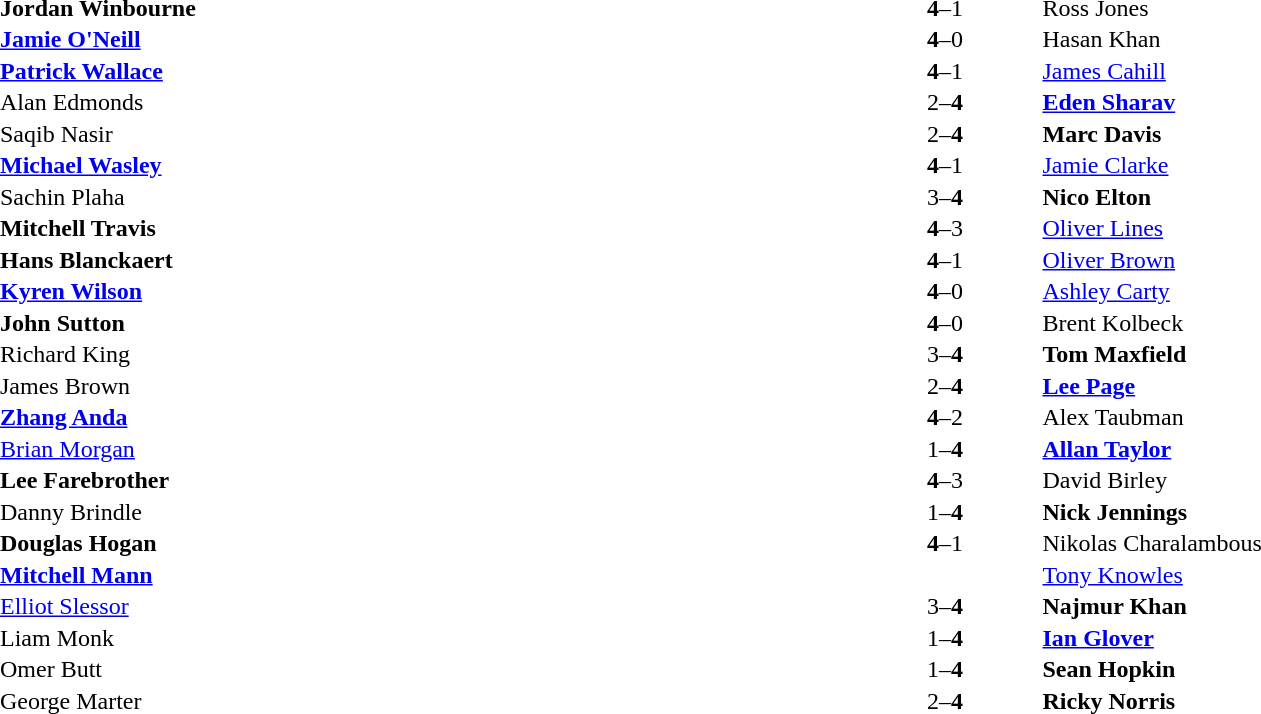<table width="100%" cellspacing="1">
<tr>
<th width=45%></th>
<th width=10%></th>
<th width=45%></th>
</tr>
<tr>
<td> <strong>Jordan Winbourne</strong></td>
<td align="center"><strong>4</strong>–1</td>
<td> Ross Jones</td>
</tr>
<tr>
<td> <strong><a href='#'>Jamie O'Neill</a></strong></td>
<td align="center"><strong>4</strong>–0</td>
<td> Hasan Khan</td>
</tr>
<tr>
<td> <strong><a href='#'>Patrick Wallace</a></strong></td>
<td align="center"><strong>4</strong>–1</td>
<td> <a href='#'>James Cahill</a></td>
</tr>
<tr>
<td> Alan Edmonds</td>
<td align="center">2–<strong>4</strong></td>
<td> <strong><a href='#'>Eden Sharav</a></strong></td>
</tr>
<tr>
<td> Saqib Nasir</td>
<td align="center">2–<strong>4</strong></td>
<td> <strong>Marc Davis</strong></td>
</tr>
<tr>
<td> <strong><a href='#'>Michael Wasley</a></strong></td>
<td align="center"><strong>4</strong>–1</td>
<td> <a href='#'>Jamie Clarke</a></td>
</tr>
<tr>
<td> Sachin Plaha</td>
<td align="center">3–<strong>4</strong></td>
<td> <strong>Nico Elton</strong></td>
</tr>
<tr>
<td> <strong>Mitchell Travis</strong></td>
<td align="center"><strong>4</strong>–3</td>
<td> <a href='#'>Oliver Lines</a></td>
</tr>
<tr>
<td> <strong>Hans Blanckaert</strong></td>
<td align="center"><strong>4</strong>–1</td>
<td> <a href='#'>Oliver Brown</a></td>
</tr>
<tr>
<td> <strong><a href='#'>Kyren Wilson</a></strong></td>
<td align="center"><strong>4</strong>–0</td>
<td> <a href='#'>Ashley Carty</a></td>
</tr>
<tr>
<td> <strong>John Sutton</strong></td>
<td align="center"><strong>4</strong>–0</td>
<td> Brent Kolbeck</td>
</tr>
<tr>
<td> Richard King</td>
<td align="center">3–<strong>4</strong></td>
<td> <strong>Tom Maxfield</strong></td>
</tr>
<tr>
<td> James Brown</td>
<td align="center">2–<strong>4</strong></td>
<td> <strong><a href='#'>Lee Page</a></strong></td>
</tr>
<tr>
<td> <strong><a href='#'>Zhang Anda</a></strong></td>
<td align="center"><strong>4</strong>–2</td>
<td> Alex Taubman</td>
</tr>
<tr>
<td> <a href='#'>Brian Morgan</a></td>
<td align="center">1–<strong>4</strong></td>
<td> <strong><a href='#'>Allan Taylor</a></strong></td>
</tr>
<tr>
<td> <strong>Lee Farebrother</strong></td>
<td align="center"><strong>4</strong>–3</td>
<td> David Birley</td>
</tr>
<tr>
<td> Danny Brindle</td>
<td align="center">1–<strong>4</strong></td>
<td> <strong>Nick Jennings</strong></td>
</tr>
<tr>
<td> <strong>Douglas Hogan</strong></td>
<td align="center"><strong>4</strong>–1</td>
<td> Nikolas Charalambous</td>
</tr>
<tr>
<td> <strong><a href='#'>Mitchell Mann</a></strong></td>
<td align="center"></td>
<td> <a href='#'>Tony Knowles</a></td>
</tr>
<tr>
<td> <a href='#'>Elliot Slessor</a></td>
<td align="center">3–<strong>4</strong></td>
<td> <strong>Najmur Khan</strong></td>
</tr>
<tr>
<td> Liam Monk</td>
<td align="center">1–<strong>4</strong></td>
<td> <strong><a href='#'>Ian Glover</a></strong></td>
</tr>
<tr>
<td> Omer Butt</td>
<td align="center">1–<strong>4</strong></td>
<td> <strong>Sean Hopkin</strong></td>
</tr>
<tr>
<td> George Marter</td>
<td align="center">2–<strong>4</strong></td>
<td> <strong>Ricky Norris</strong></td>
</tr>
</table>
